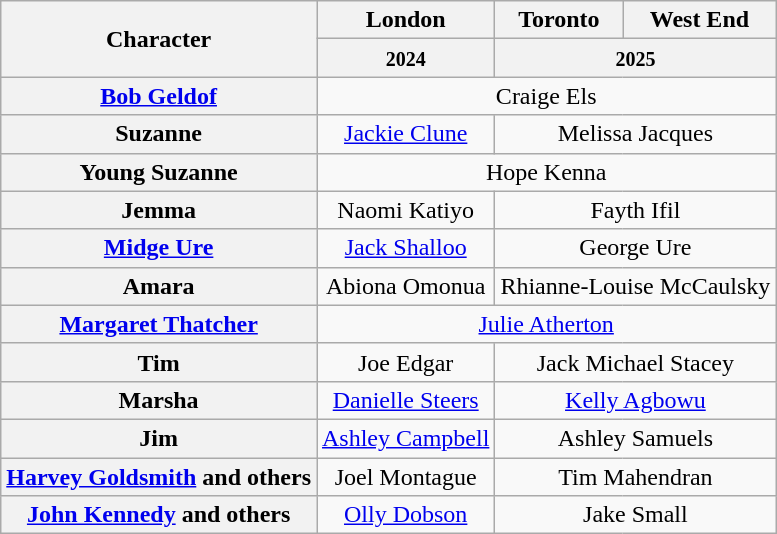<table class="wikitable">
<tr>
<th rowspan="2">Character</th>
<th>London</th>
<th>Toronto</th>
<th>West End</th>
</tr>
<tr>
<th><small>2024</small></th>
<th colspan="2"><small>2025</small></th>
</tr>
<tr>
<th><a href='#'>Bob Geldof</a></th>
<td colspan="3" align="center">Craige Els</td>
</tr>
<tr>
<th>Suzanne</th>
<td align="center"><a href='#'>Jackie Clune</a></td>
<td colspan="2" align="center">Melissa Jacques</td>
</tr>
<tr>
<th>Young Suzanne</th>
<td colspan="3" align="center">Hope Kenna</td>
</tr>
<tr>
<th>Jemma</th>
<td align="center">Naomi Katiyo</td>
<td colspan="2" align="center">Fayth Ifil</td>
</tr>
<tr>
<th><a href='#'>Midge Ure</a></th>
<td align="center"><a href='#'>Jack Shalloo</a></td>
<td colspan="2" align="center">George Ure</td>
</tr>
<tr>
<th>Amara</th>
<td align="center">Abiona Omonua</td>
<td colspan="2" align="center">Rhianne-Louise McCaulsky</td>
</tr>
<tr>
<th><a href='#'>Margaret Thatcher</a></th>
<td colspan="3" align="center"><a href='#'>Julie Atherton</a></td>
</tr>
<tr>
<th>Tim</th>
<td align="center">Joe Edgar</td>
<td colspan="2" align="center">Jack Michael Stacey</td>
</tr>
<tr>
<th>Marsha</th>
<td align="center"><a href='#'>Danielle Steers</a></td>
<td colspan="2" align="center"><a href='#'>Kelly Agbowu</a></td>
</tr>
<tr>
<th>Jim</th>
<td align="center"><a href='#'> Ashley Campbell</a></td>
<td colspan="2" align="center">Ashley Samuels</td>
</tr>
<tr>
<th><a href='#'>Harvey Goldsmith</a> and others</th>
<td align="center">Joel Montague</td>
<td colspan="2" align="center">Tim Mahendran</td>
</tr>
<tr>
<th><a href='#'> John Kennedy</a> and others</th>
<td align="center"><a href='#'>Olly Dobson</a></td>
<td colspan="2" align="center">Jake Small</td>
</tr>
</table>
